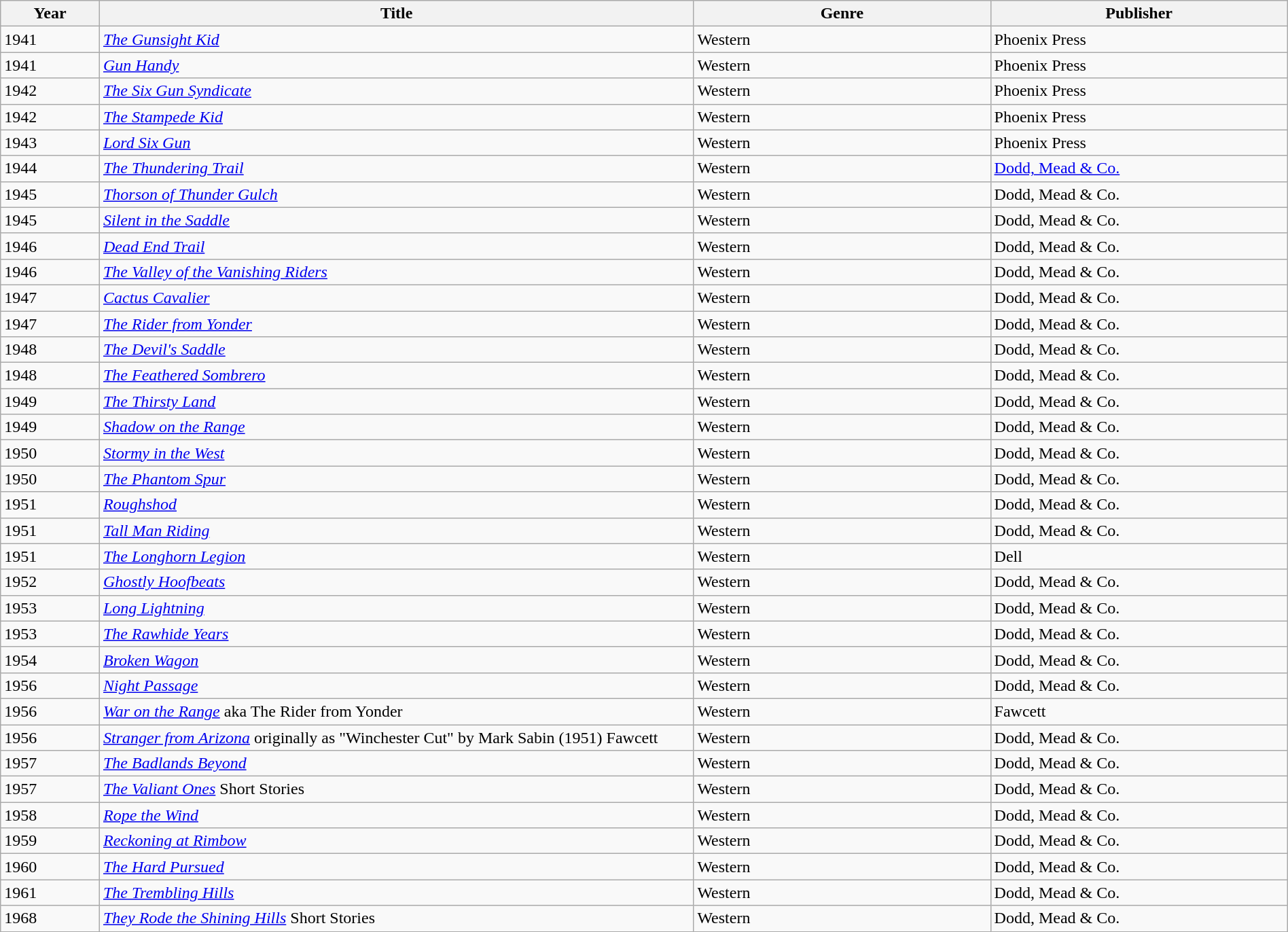<table class="wikitable sortable" width="100%">
<tr>
<th width="5%">Year</th>
<th width="30%">Title</th>
<th width="15%">Genre</th>
<th width="15%">Publisher</th>
</tr>
<tr>
<td>1941</td>
<td><em><a href='#'>The Gunsight Kid</a></em></td>
<td>Western</td>
<td>Phoenix Press</td>
</tr>
<tr>
<td>1941</td>
<td><em><a href='#'>Gun Handy</a></em></td>
<td>Western</td>
<td>Phoenix Press</td>
</tr>
<tr>
<td>1942</td>
<td><em><a href='#'>The Six Gun Syndicate</a></em></td>
<td>Western</td>
<td>Phoenix Press</td>
</tr>
<tr>
<td>1942</td>
<td><em><a href='#'>The Stampede Kid</a></em></td>
<td>Western</td>
<td>Phoenix Press</td>
</tr>
<tr>
<td>1943</td>
<td><em><a href='#'>Lord Six Gun</a></em></td>
<td>Western</td>
<td>Phoenix Press</td>
</tr>
<tr>
<td>1944</td>
<td><em><a href='#'>The Thundering Trail</a></em></td>
<td>Western</td>
<td><a href='#'>Dodd, Mead & Co.</a></td>
</tr>
<tr>
<td>1945</td>
<td><em><a href='#'>Thorson of Thunder Gulch</a></em></td>
<td>Western</td>
<td>Dodd, Mead & Co.</td>
</tr>
<tr>
<td>1945</td>
<td><em><a href='#'>Silent in the Saddle</a></em></td>
<td>Western</td>
<td>Dodd, Mead & Co.</td>
</tr>
<tr>
<td>1946</td>
<td><em><a href='#'>Dead End Trail</a></em></td>
<td>Western</td>
<td>Dodd, Mead & Co.</td>
</tr>
<tr>
<td>1946</td>
<td><em><a href='#'>The Valley of the Vanishing Riders</a></em></td>
<td>Western</td>
<td>Dodd, Mead & Co.</td>
</tr>
<tr>
<td>1947</td>
<td><em><a href='#'>Cactus Cavalier</a></em></td>
<td>Western</td>
<td>Dodd, Mead & Co.</td>
</tr>
<tr>
<td>1947</td>
<td><em><a href='#'>The Rider from Yonder</a></em></td>
<td>Western</td>
<td>Dodd, Mead & Co.</td>
</tr>
<tr>
<td>1948</td>
<td><em><a href='#'>The Devil's Saddle</a></em></td>
<td>Western</td>
<td>Dodd, Mead & Co.</td>
</tr>
<tr>
<td>1948</td>
<td><em><a href='#'>The Feathered Sombrero</a></em></td>
<td>Western</td>
<td>Dodd, Mead & Co.</td>
</tr>
<tr>
<td>1949</td>
<td><em><a href='#'>The Thirsty Land</a></em></td>
<td>Western</td>
<td>Dodd, Mead & Co.</td>
</tr>
<tr>
<td>1949</td>
<td><em><a href='#'>Shadow on the Range</a></em></td>
<td>Western</td>
<td>Dodd, Mead & Co.</td>
</tr>
<tr>
<td>1950</td>
<td><em><a href='#'>Stormy in the West</a></em></td>
<td>Western</td>
<td>Dodd, Mead & Co.</td>
</tr>
<tr>
<td>1950</td>
<td><em><a href='#'>The Phantom Spur</a></em></td>
<td>Western</td>
<td>Dodd, Mead & Co.</td>
</tr>
<tr>
<td>1951</td>
<td><em><a href='#'>Roughshod</a></em></td>
<td>Western</td>
<td>Dodd, Mead & Co.</td>
</tr>
<tr>
<td>1951</td>
<td><em><a href='#'>Tall Man Riding</a></em></td>
<td>Western</td>
<td>Dodd, Mead & Co.</td>
</tr>
<tr>
<td>1951</td>
<td><em><a href='#'>The Longhorn Legion</a></em></td>
<td>Western</td>
<td>Dell</td>
</tr>
<tr>
<td>1952</td>
<td><em><a href='#'>Ghostly Hoofbeats</a></em></td>
<td>Western</td>
<td>Dodd, Mead & Co.</td>
</tr>
<tr>
<td>1953</td>
<td><em><a href='#'>Long Lightning</a></em></td>
<td>Western</td>
<td>Dodd, Mead & Co.</td>
</tr>
<tr>
<td>1953</td>
<td><em><a href='#'>The Rawhide Years</a></em></td>
<td>Western</td>
<td>Dodd, Mead & Co.</td>
</tr>
<tr>
<td>1954</td>
<td><em><a href='#'>Broken Wagon</a></em></td>
<td>Western</td>
<td>Dodd, Mead & Co.</td>
</tr>
<tr>
<td>1956</td>
<td><em><a href='#'>Night Passage</a></em></td>
<td>Western</td>
<td>Dodd, Mead & Co.</td>
</tr>
<tr>
<td>1956</td>
<td><em><a href='#'>War on the Range</a></em> aka The Rider from Yonder</td>
<td>Western</td>
<td>Fawcett</td>
</tr>
<tr>
<td>1956</td>
<td><em><a href='#'>Stranger from Arizona</a></em>  originally as "Winchester Cut" by Mark Sabin (1951) Fawcett</td>
<td>Western</td>
<td>Dodd, Mead & Co.</td>
</tr>
<tr>
<td>1957</td>
<td><em><a href='#'>The Badlands Beyond</a></em></td>
<td>Western</td>
<td>Dodd, Mead & Co.</td>
</tr>
<tr>
<td>1957</td>
<td><em><a href='#'>The Valiant Ones</a></em> Short Stories</td>
<td>Western</td>
<td>Dodd, Mead & Co.</td>
</tr>
<tr>
<td>1958</td>
<td><em><a href='#'>Rope the Wind</a></em></td>
<td>Western</td>
<td>Dodd, Mead & Co.</td>
</tr>
<tr>
<td>1959</td>
<td><em><a href='#'>Reckoning at Rimbow</a></em></td>
<td>Western</td>
<td>Dodd, Mead & Co.</td>
</tr>
<tr>
<td>1960</td>
<td><em><a href='#'>The Hard Pursued</a></em></td>
<td>Western</td>
<td>Dodd, Mead & Co.</td>
</tr>
<tr>
<td>1961</td>
<td><em><a href='#'>The Trembling Hills</a></em></td>
<td>Western</td>
<td>Dodd, Mead & Co.</td>
</tr>
<tr>
<td>1968</td>
<td><em><a href='#'>They Rode the Shining Hills</a></em> Short Stories</td>
<td>Western</td>
<td>Dodd, Mead & Co.</td>
</tr>
</table>
